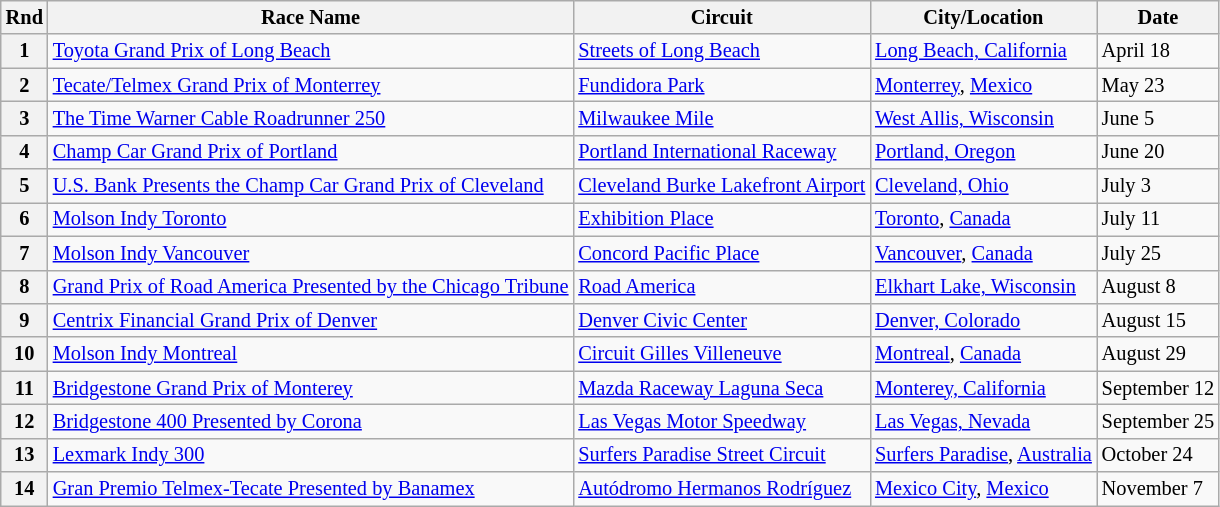<table class="wikitable" style="font-size: 85%;">
<tr>
<th>Rnd</th>
<th>Race Name</th>
<th>Circuit</th>
<th>City/Location</th>
<th>Date</th>
</tr>
<tr>
<th>1</th>
<td> <a href='#'>Toyota Grand Prix of Long Beach</a></td>
<td> <a href='#'>Streets of Long Beach</a></td>
<td><a href='#'>Long Beach, California</a></td>
<td>April 18</td>
</tr>
<tr>
<th>2</th>
<td> <a href='#'>Tecate/Telmex Grand Prix of Monterrey</a></td>
<td> <a href='#'>Fundidora Park</a></td>
<td><a href='#'>Monterrey</a>, <a href='#'>Mexico</a></td>
<td>May 23</td>
</tr>
<tr>
<th>3</th>
<td> <a href='#'>The Time Warner Cable Roadrunner 250</a></td>
<td> <a href='#'>Milwaukee Mile</a></td>
<td><a href='#'>West Allis, Wisconsin</a></td>
<td>June 5</td>
</tr>
<tr>
<th>4</th>
<td> <a href='#'>Champ Car Grand Prix of Portland</a></td>
<td> <a href='#'>Portland International Raceway</a></td>
<td><a href='#'>Portland, Oregon</a></td>
<td>June 20</td>
</tr>
<tr>
<th>5</th>
<td> <a href='#'>U.S. Bank Presents the Champ Car Grand Prix of Cleveland</a></td>
<td nowrap> <a href='#'>Cleveland Burke Lakefront Airport</a></td>
<td><a href='#'>Cleveland, Ohio</a></td>
<td>July 3</td>
</tr>
<tr>
<th>6</th>
<td> <a href='#'>Molson Indy Toronto</a></td>
<td> <a href='#'>Exhibition Place</a></td>
<td><a href='#'>Toronto</a>, <a href='#'>Canada</a></td>
<td>July 11</td>
</tr>
<tr>
<th>7</th>
<td> <a href='#'>Molson Indy Vancouver</a></td>
<td> <a href='#'>Concord Pacific Place</a></td>
<td><a href='#'>Vancouver</a>, <a href='#'>Canada</a></td>
<td>July 25</td>
</tr>
<tr>
<th>8</th>
<td nowrap> <a href='#'>Grand Prix of Road America Presented by the Chicago Tribune</a></td>
<td> <a href='#'>Road America</a></td>
<td><a href='#'>Elkhart Lake, Wisconsin</a></td>
<td>August 8</td>
</tr>
<tr>
<th>9</th>
<td> <a href='#'>Centrix Financial Grand Prix of Denver</a></td>
<td> <a href='#'>Denver Civic Center</a></td>
<td><a href='#'>Denver, Colorado</a></td>
<td>August 15</td>
</tr>
<tr>
<th>10</th>
<td> <a href='#'>Molson Indy Montreal</a></td>
<td> <a href='#'>Circuit Gilles Villeneuve</a></td>
<td><a href='#'>Montreal</a>, <a href='#'>Canada</a></td>
<td>August 29</td>
</tr>
<tr>
<th>11</th>
<td> <a href='#'>Bridgestone Grand Prix of Monterey</a></td>
<td> <a href='#'>Mazda Raceway Laguna Seca</a></td>
<td><a href='#'>Monterey, California</a></td>
<td>September 12</td>
</tr>
<tr>
<th>12</th>
<td> <a href='#'>Bridgestone 400 Presented by Corona</a></td>
<td>  <a href='#'>Las Vegas Motor Speedway</a></td>
<td><a href='#'>Las Vegas, Nevada</a></td>
<td nowrap>September 25</td>
</tr>
<tr>
<th>13</th>
<td> <a href='#'>Lexmark Indy 300</a></td>
<td> <a href='#'>Surfers Paradise Street Circuit</a></td>
<td nowrap><a href='#'>Surfers Paradise</a>, <a href='#'>Australia</a></td>
<td>October 24</td>
</tr>
<tr>
<th>14</th>
<td> <a href='#'>Gran Premio Telmex-Tecate Presented by Banamex</a></td>
<td> <a href='#'>Autódromo Hermanos Rodríguez</a></td>
<td><a href='#'>Mexico City</a>, <a href='#'>Mexico</a></td>
<td>November 7</td>
</tr>
</table>
